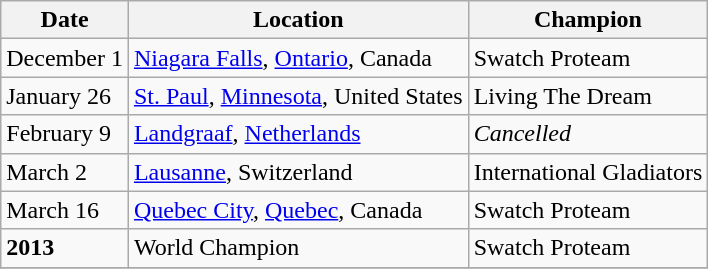<table class="wikitable">
<tr>
<th>Date</th>
<th>Location</th>
<th>Champion</th>
</tr>
<tr>
<td>December 1</td>
<td><a href='#'>Niagara Falls</a>, <a href='#'>Ontario</a>, Canada</td>
<td>Swatch Proteam</td>
</tr>
<tr>
<td>January 26</td>
<td><a href='#'>St. Paul</a>, <a href='#'>Minnesota</a>, United States</td>
<td>Living The Dream</td>
</tr>
<tr>
<td>February 9</td>
<td><a href='#'>Landgraaf</a>, <a href='#'>Netherlands</a></td>
<td><em>Cancelled</em></td>
</tr>
<tr>
<td>March 2</td>
<td><a href='#'>Lausanne</a>, Switzerland</td>
<td>International Gladiators</td>
</tr>
<tr>
<td>March 16</td>
<td><a href='#'>Quebec City</a>, <a href='#'>Quebec</a>, Canada</td>
<td>Swatch Proteam</td>
</tr>
<tr>
<td><strong>2013</strong></td>
<td>World Champion</td>
<td>Swatch Proteam</td>
</tr>
<tr>
</tr>
</table>
